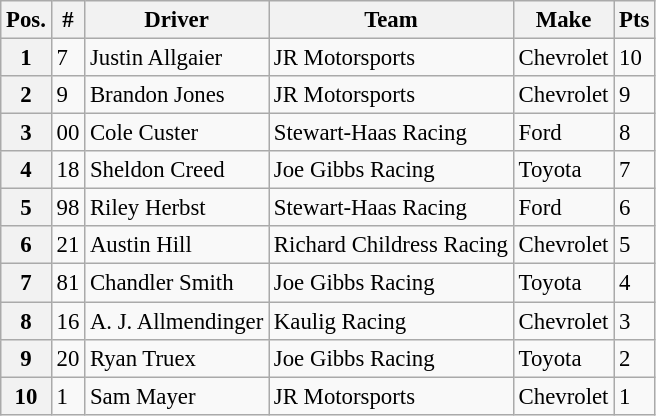<table class="wikitable" style="font-size:95%">
<tr>
<th>Pos.</th>
<th>#</th>
<th>Driver</th>
<th>Team</th>
<th>Make</th>
<th>Pts</th>
</tr>
<tr>
<th>1</th>
<td>7</td>
<td>Justin Allgaier</td>
<td>JR Motorsports</td>
<td>Chevrolet</td>
<td>10</td>
</tr>
<tr>
<th>2</th>
<td>9</td>
<td>Brandon Jones</td>
<td>JR Motorsports</td>
<td>Chevrolet</td>
<td>9</td>
</tr>
<tr>
<th>3</th>
<td>00</td>
<td>Cole Custer</td>
<td>Stewart-Haas Racing</td>
<td>Ford</td>
<td>8</td>
</tr>
<tr>
<th>4</th>
<td>18</td>
<td>Sheldon Creed</td>
<td>Joe Gibbs Racing</td>
<td>Toyota</td>
<td>7</td>
</tr>
<tr>
<th>5</th>
<td>98</td>
<td>Riley Herbst</td>
<td>Stewart-Haas Racing</td>
<td>Ford</td>
<td>6</td>
</tr>
<tr>
<th>6</th>
<td>21</td>
<td>Austin Hill</td>
<td>Richard Childress Racing</td>
<td>Chevrolet</td>
<td>5</td>
</tr>
<tr>
<th>7</th>
<td>81</td>
<td>Chandler Smith</td>
<td>Joe Gibbs Racing</td>
<td>Toyota</td>
<td>4</td>
</tr>
<tr>
<th>8</th>
<td>16</td>
<td>A. J. Allmendinger</td>
<td>Kaulig Racing</td>
<td>Chevrolet</td>
<td>3</td>
</tr>
<tr>
<th>9</th>
<td>20</td>
<td>Ryan Truex</td>
<td>Joe Gibbs Racing</td>
<td>Toyota</td>
<td>2</td>
</tr>
<tr>
<th>10</th>
<td>1</td>
<td>Sam Mayer</td>
<td>JR Motorsports</td>
<td>Chevrolet</td>
<td>1</td>
</tr>
</table>
